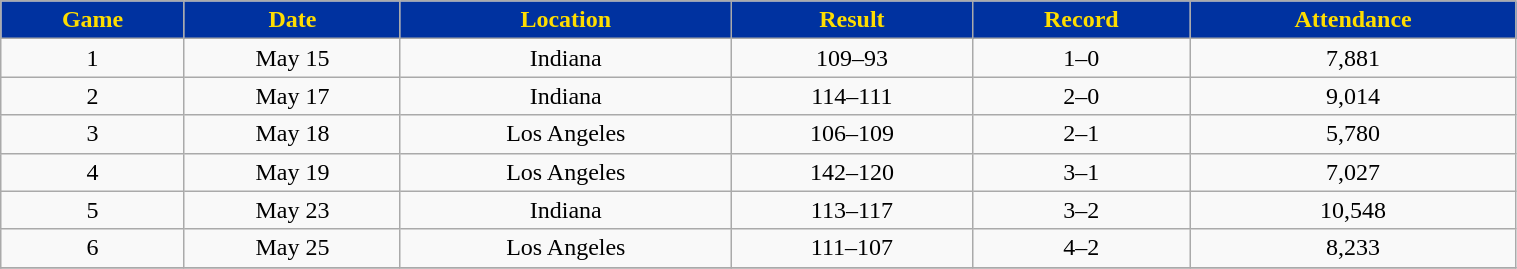<table class="wikitable" width="80%">
<tr align="center"  style="background:#0032A0;color:#FEDD00;">
<td><strong>Game</strong></td>
<td><strong>Date</strong></td>
<td><strong>Location</strong></td>
<td><strong>Result</strong></td>
<td><strong>Record</strong></td>
<td><strong>Attendance</strong></td>
</tr>
<tr align="center" bgcolor="">
<td>1</td>
<td>May 15</td>
<td>Indiana</td>
<td>109–93</td>
<td>1–0</td>
<td>7,881</td>
</tr>
<tr align="center" bgcolor="">
<td>2</td>
<td>May 17</td>
<td>Indiana</td>
<td>114–111</td>
<td>2–0</td>
<td>9,014</td>
</tr>
<tr align="center" bgcolor="">
<td>3</td>
<td>May 18</td>
<td>Los Angeles</td>
<td>106–109</td>
<td>2–1</td>
<td>5,780</td>
</tr>
<tr align="center" bgcolor="">
<td>4</td>
<td>May 19</td>
<td>Los Angeles</td>
<td>142–120</td>
<td>3–1</td>
<td>7,027</td>
</tr>
<tr align="center" bgcolor="">
<td>5</td>
<td>May 23</td>
<td>Indiana</td>
<td>113–117</td>
<td>3–2</td>
<td>10,548</td>
</tr>
<tr align="center" bgcolor="">
<td>6</td>
<td>May 25</td>
<td>Los Angeles</td>
<td>111–107</td>
<td>4–2</td>
<td>8,233</td>
</tr>
<tr align="center" bgcolor="">
</tr>
</table>
